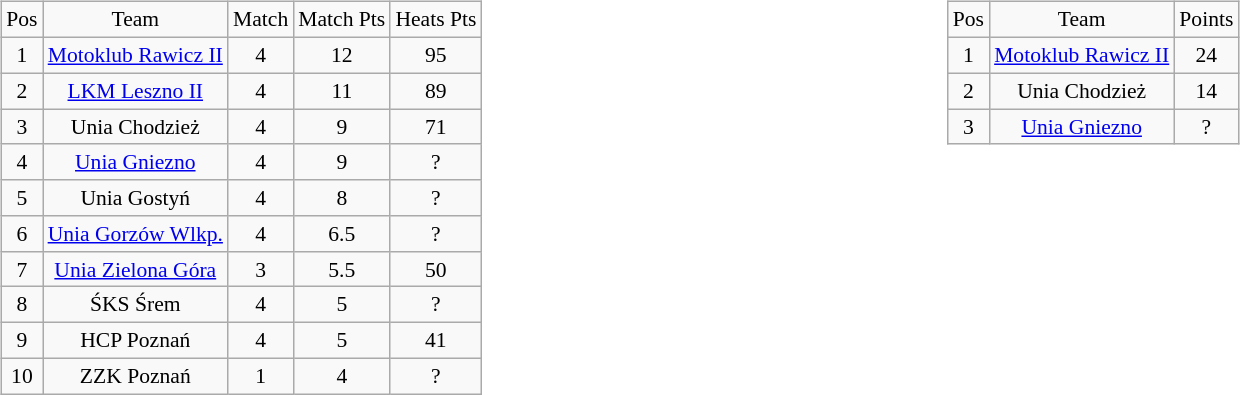<table width=100%>
<tr>
<td width=50% valign=top><br><table class=wikitable style="font-size: 90%">
<tr align=center >
<td>Pos</td>
<td>Team</td>
<td>Match</td>
<td>Match Pts</td>
<td>Heats Pts</td>
</tr>
<tr align=center >
<td>1</td>
<td><a href='#'>Motoklub Rawicz II</a></td>
<td>4</td>
<td>12</td>
<td>95</td>
</tr>
<tr align=center>
<td>2</td>
<td><a href='#'>LKM Leszno II</a></td>
<td>4</td>
<td>11</td>
<td>89</td>
</tr>
<tr align=center >
<td>3</td>
<td>Unia Chodzież</td>
<td>4</td>
<td>9</td>
<td>71</td>
</tr>
<tr align=center >
<td>4</td>
<td><a href='#'>Unia Gniezno</a></td>
<td>4</td>
<td>9</td>
<td>?</td>
</tr>
<tr align=center>
<td>5</td>
<td>Unia Gostyń</td>
<td>4</td>
<td>8</td>
<td>?</td>
</tr>
<tr align=center>
<td>6</td>
<td><a href='#'>Unia Gorzów Wlkp.</a></td>
<td>4</td>
<td>6.5</td>
<td>?</td>
</tr>
<tr align=center>
<td>7</td>
<td><a href='#'>Unia Zielona Góra</a></td>
<td>3</td>
<td>5.5</td>
<td>50</td>
</tr>
<tr align=center>
<td>8</td>
<td>ŚKS Śrem</td>
<td>4</td>
<td>5</td>
<td>?</td>
</tr>
<tr align=center>
<td>9</td>
<td>HCP Poznań</td>
<td>4</td>
<td>5</td>
<td>41</td>
</tr>
<tr align=center>
<td>10</td>
<td>ZZK Poznań</td>
<td>1</td>
<td>4</td>
<td>?</td>
</tr>
</table>
</td>
<td width=50% valign=top><br><table class=wikitable style="font-size: 90%">
<tr align=center >
<td>Pos</td>
<td>Team</td>
<td>Points</td>
</tr>
<tr align=center >
<td>1</td>
<td><a href='#'>Motoklub Rawicz II</a></td>
<td>24</td>
</tr>
<tr align=center >
<td>2</td>
<td>Unia Chodzież</td>
<td>14</td>
</tr>
<tr align=center>
<td>3</td>
<td><a href='#'>Unia Gniezno</a></td>
<td>?</td>
</tr>
</table>
</td>
</tr>
</table>
